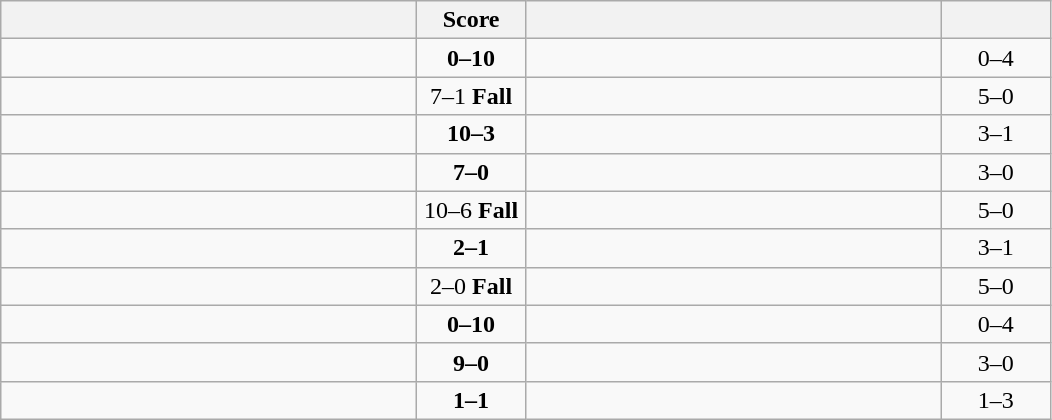<table class="wikitable" style="text-align: center; ">
<tr>
<th align="right" width="270"></th>
<th width="65">Score</th>
<th align="left" width="270"></th>
<th width="65"></th>
</tr>
<tr>
<td align="left"></td>
<td><strong>0–10</strong></td>
<td align="left"><strong></strong></td>
<td>0–4 <strong></strong></td>
</tr>
<tr>
<td align="left"><strong></strong></td>
<td>7–1 <strong>Fall</strong></td>
<td align="left"></td>
<td>5–0 <strong></strong></td>
</tr>
<tr>
<td align="left"><strong></strong></td>
<td><strong>10–3</strong></td>
<td align="left"></td>
<td>3–1 <strong></strong></td>
</tr>
<tr>
<td align="left"><strong></strong></td>
<td><strong>7–0</strong></td>
<td align="left"></td>
<td>3–0 <strong></strong></td>
</tr>
<tr>
<td align="left"><strong></strong></td>
<td>10–6 <strong>Fall</strong></td>
<td align="left"></td>
<td>5–0 <strong></strong></td>
</tr>
<tr>
<td align="left"><strong></strong></td>
<td><strong>2–1</strong></td>
<td align="left"></td>
<td>3–1 <strong></strong></td>
</tr>
<tr>
<td align="left"><strong></strong></td>
<td>2–0 <strong>Fall</strong></td>
<td align="left"></td>
<td>5–0 <strong></strong></td>
</tr>
<tr>
<td align="left"></td>
<td><strong>0–10</strong></td>
<td align="left"><strong></strong></td>
<td>0–4 <strong></strong></td>
</tr>
<tr>
<td align="left"><strong></strong></td>
<td><strong>9–0</strong></td>
<td align="left"></td>
<td>3–0 <strong></strong></td>
</tr>
<tr>
<td align="left"></td>
<td><strong>1–1</strong></td>
<td align="left"><strong></strong></td>
<td>1–3 <strong></strong></td>
</tr>
</table>
